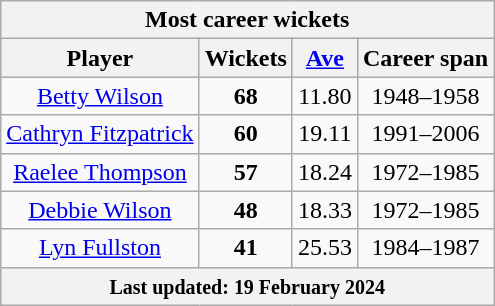<table class="wikitable" style="text-align: center;">
<tr>
<th colspan=4>Most career wickets</th>
</tr>
<tr>
<th>Player</th>
<th>Wickets</th>
<th><a href='#'>Ave</a></th>
<th>Career span</th>
</tr>
<tr>
<td><a href='#'>Betty Wilson</a></td>
<td><strong>68</strong></td>
<td>11.80</td>
<td>1948–1958</td>
</tr>
<tr>
<td><a href='#'>Cathryn Fitzpatrick</a></td>
<td><strong>60</strong></td>
<td>19.11</td>
<td>1991–2006</td>
</tr>
<tr>
<td><a href='#'>Raelee Thompson</a></td>
<td><strong>57</strong></td>
<td>18.24</td>
<td>1972–1985</td>
</tr>
<tr>
<td><a href='#'>Debbie Wilson</a></td>
<td><strong>48</strong></td>
<td>18.33</td>
<td>1972–1985</td>
</tr>
<tr>
<td><a href='#'>Lyn Fullston</a></td>
<td><strong>41</strong></td>
<td>25.53</td>
<td>1984–1987</td>
</tr>
<tr>
<th colspan=4><small>Last updated: 19 February 2024</small></th>
</tr>
</table>
